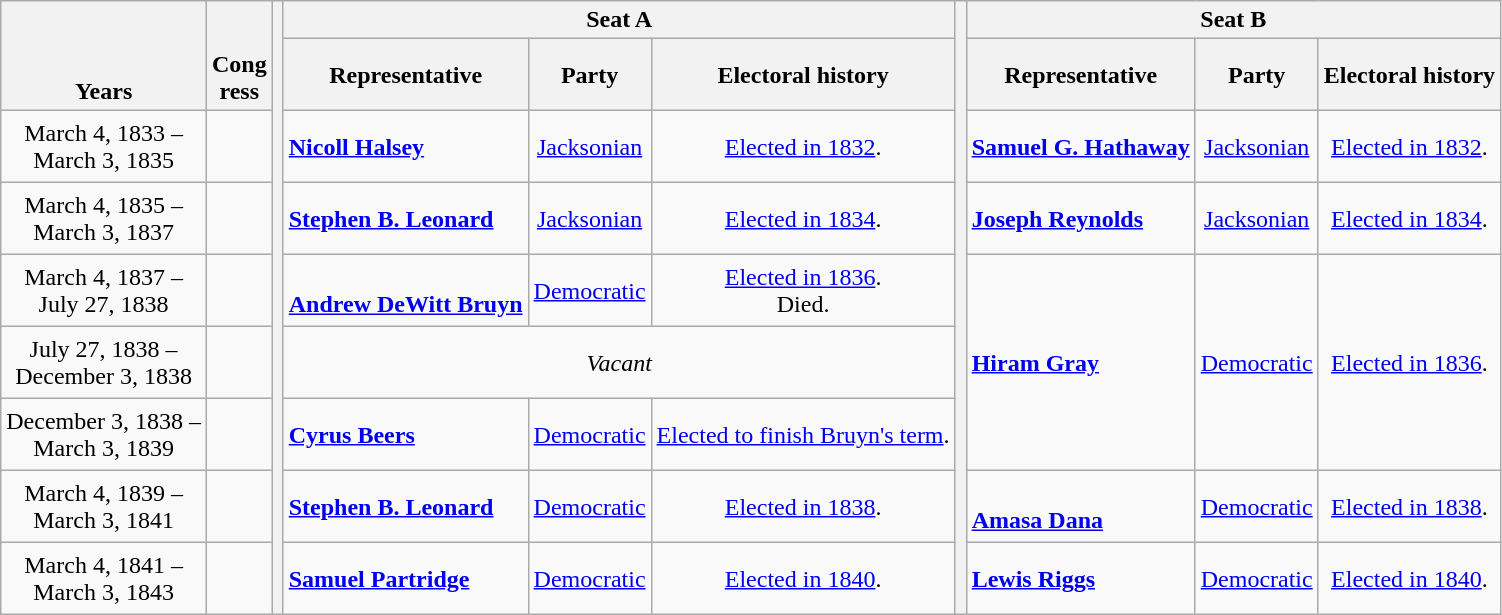<table class=wikitable style="text-align:center">
<tr valign=bottom>
<th rowspan=2>Years</th>
<th rowspan=2>Cong<br>ress</th>
<th rowspan=99></th>
<th colspan=3>Seat A</th>
<th rowspan=99></th>
<th colspan=3>Seat B</th>
</tr>
<tr style="height:3em">
<th>Representative</th>
<th>Party</th>
<th>Electoral history</th>
<th>Representative</th>
<th>Party</th>
<th>Electoral history</th>
</tr>
<tr style="height:3em">
<td nowrap>March 4, 1833 –<br>March 3, 1835</td>
<td></td>
<td align=left><strong><a href='#'>Nicoll Halsey</a></strong><br></td>
<td><a href='#'>Jacksonian</a></td>
<td><a href='#'>Elected in 1832</a>.<br></td>
<td align=left><strong><a href='#'>Samuel G. Hathaway</a></strong><br></td>
<td><a href='#'>Jacksonian</a></td>
<td><a href='#'>Elected in 1832</a>.<br></td>
</tr>
<tr style="height:3em">
<td nowrap>March 4, 1835 –<br>March 3, 1837</td>
<td></td>
<td align=left><strong><a href='#'>Stephen B. Leonard</a></strong><br></td>
<td><a href='#'>Jacksonian</a></td>
<td><a href='#'>Elected in 1834</a>.<br></td>
<td align=left><strong><a href='#'>Joseph Reynolds</a></strong><br></td>
<td><a href='#'>Jacksonian</a></td>
<td><a href='#'>Elected in 1834</a>.<br></td>
</tr>
<tr style="height:3em">
<td nowrap>March 4, 1837 –<br>July 27, 1838</td>
<td></td>
<td align=left><br><strong><a href='#'>Andrew DeWitt Bruyn</a></strong><br></td>
<td><a href='#'>Democratic</a></td>
<td><a href='#'>Elected in 1836</a>.<br>Died.</td>
<td rowspan=3 align=left><strong><a href='#'>Hiram Gray</a></strong><br></td>
<td rowspan=3 ><a href='#'>Democratic</a></td>
<td rowspan=3><a href='#'>Elected in 1836</a>.<br></td>
</tr>
<tr style="height:3em">
<td nowrap>July 27, 1838 –<br>December 3, 1838</td>
<td></td>
<td colspan=3><em>Vacant</em></td>
</tr>
<tr style="height:3em">
<td nowrap>December 3, 1838 –<br>March 3, 1839</td>
<td></td>
<td align=left><strong><a href='#'>Cyrus Beers</a></strong><br></td>
<td><a href='#'>Democratic</a></td>
<td><a href='#'>Elected to finish Bruyn's term</a>.<br></td>
</tr>
<tr style="height:3em">
<td nowrap>March 4, 1839 –<br>March 3, 1841</td>
<td></td>
<td align=left><strong><a href='#'>Stephen B. Leonard</a></strong><br></td>
<td><a href='#'>Democratic</a></td>
<td><a href='#'>Elected in 1838</a>.<br></td>
<td align=left><br><strong><a href='#'>Amasa Dana</a></strong><br></td>
<td><a href='#'>Democratic</a></td>
<td><a href='#'>Elected in 1838</a>.<br></td>
</tr>
<tr style="height:3em">
<td nowrap>March 4, 1841 –<br>March 3, 1843</td>
<td></td>
<td align=left><strong><a href='#'>Samuel Partridge</a></strong><br></td>
<td><a href='#'>Democratic</a></td>
<td><a href='#'>Elected in 1840</a>.<br></td>
<td align=left><strong><a href='#'>Lewis Riggs</a></strong><br></td>
<td><a href='#'>Democratic</a></td>
<td><a href='#'>Elected in 1840</a>.<br></td>
</tr>
</table>
